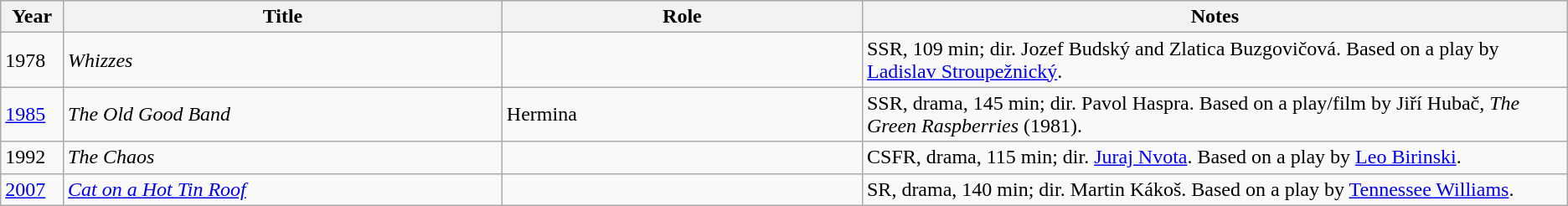<table class=wikitable>
<tr>
<th width=4%>Year</th>
<th width=28%>Title</th>
<th width=23%>Role</th>
<th width=45%>Notes</th>
</tr>
<tr>
<td>1978</td>
<td><em>Whizzes</em></td>
<td></td>
<td>SSR, 109 min; dir. Jozef Budský and Zlatica Buzgovičová. Based on a play by <a href='#'>Ladislav Stroupežnický</a>.</td>
</tr>
<tr>
<td><a href='#'>1985</a></td>
<td><em>The Old Good Band</em></td>
<td>Hermina</td>
<td>SSR, drama, 145 min; dir. Pavol Haspra. Based on a play/film by Jiří Hubač, <em>The Green Raspberries</em> (1981).</td>
</tr>
<tr>
<td>1992</td>
<td><em>The Chaos</em></td>
<td></td>
<td>CSFR, drama, 115 min; dir. <a href='#'>Juraj Nvota</a>. Based on a play by <a href='#'>Leo Birinski</a>.</td>
</tr>
<tr>
<td><a href='#'>2007</a></td>
<td><em><a href='#'>Cat on a Hot Tin Roof</a></em></td>
<td></td>
<td>SR, drama, 140 min; dir. Martin Kákoš. Based on a play by <a href='#'>Tennessee Williams</a>.</td>
</tr>
</table>
